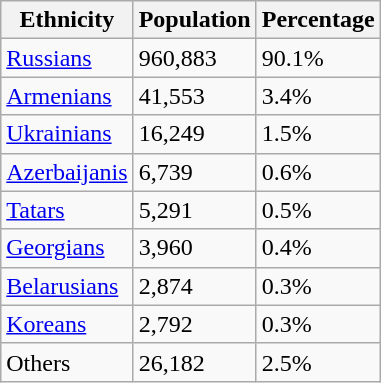<table class="wikitable">
<tr>
<th>Ethnicity</th>
<th>Population</th>
<th>Percentage</th>
</tr>
<tr>
<td><a href='#'>Russians</a></td>
<td>960,883</td>
<td>90.1%</td>
</tr>
<tr>
<td><a href='#'>Armenians</a></td>
<td>41,553</td>
<td>3.4%</td>
</tr>
<tr>
<td><a href='#'>Ukrainians</a></td>
<td>16,249</td>
<td>1.5%</td>
</tr>
<tr>
<td><a href='#'>Azerbaijanis</a></td>
<td>6,739</td>
<td>0.6%</td>
</tr>
<tr>
<td><a href='#'>Tatars</a></td>
<td>5,291</td>
<td>0.5%</td>
</tr>
<tr>
<td><a href='#'>Georgians</a></td>
<td>3,960</td>
<td>0.4%</td>
</tr>
<tr>
<td><a href='#'>Belarusians</a></td>
<td>2,874</td>
<td>0.3%</td>
</tr>
<tr>
<td><a href='#'>Koreans</a></td>
<td>2,792</td>
<td>0.3%</td>
</tr>
<tr>
<td>Others</td>
<td>26,182</td>
<td>2.5%</td>
</tr>
</table>
